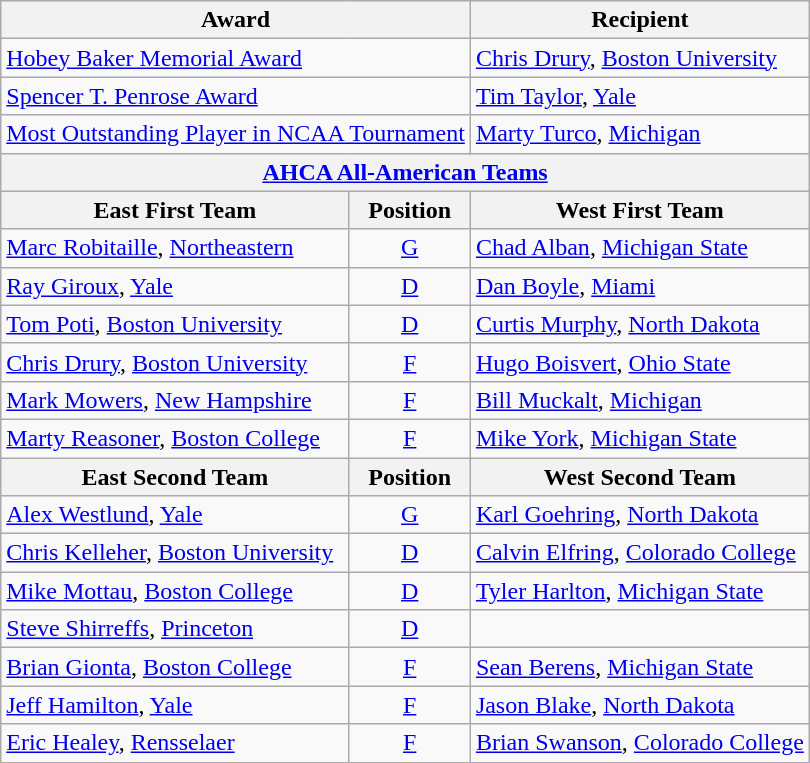<table class="wikitable">
<tr>
<th colspan=2>Award</th>
<th>Recipient</th>
</tr>
<tr>
<td colspan=2><a href='#'>Hobey Baker Memorial Award</a></td>
<td><a href='#'>Chris Drury</a>, <a href='#'>Boston University</a></td>
</tr>
<tr>
<td colspan=2><a href='#'>Spencer T. Penrose Award</a></td>
<td><a href='#'>Tim Taylor</a>, <a href='#'>Yale</a></td>
</tr>
<tr>
<td colspan=2><a href='#'>Most Outstanding Player in NCAA Tournament</a></td>
<td><a href='#'>Marty Turco</a>, <a href='#'>Michigan</a></td>
</tr>
<tr>
<th colspan=3><a href='#'>AHCA All-American Teams</a></th>
</tr>
<tr>
<th>East First Team</th>
<th>  Position  </th>
<th>West First Team</th>
</tr>
<tr>
<td><a href='#'>Marc Robitaille</a>, <a href='#'>Northeastern</a></td>
<td align=center><a href='#'>G</a></td>
<td><a href='#'>Chad Alban</a>, <a href='#'>Michigan State</a></td>
</tr>
<tr>
<td><a href='#'>Ray Giroux</a>, <a href='#'>Yale</a></td>
<td align=center><a href='#'>D</a></td>
<td><a href='#'>Dan Boyle</a>, <a href='#'>Miami</a></td>
</tr>
<tr>
<td><a href='#'>Tom Poti</a>, <a href='#'>Boston University</a></td>
<td align=center><a href='#'>D</a></td>
<td><a href='#'>Curtis Murphy</a>, <a href='#'>North Dakota</a></td>
</tr>
<tr>
<td><a href='#'>Chris Drury</a>, <a href='#'>Boston University</a></td>
<td align=center><a href='#'>F</a></td>
<td><a href='#'>Hugo Boisvert</a>, <a href='#'>Ohio State</a></td>
</tr>
<tr>
<td><a href='#'>Mark Mowers</a>, <a href='#'>New Hampshire</a></td>
<td align=center><a href='#'>F</a></td>
<td><a href='#'>Bill Muckalt</a>, <a href='#'>Michigan</a></td>
</tr>
<tr>
<td><a href='#'>Marty Reasoner</a>, <a href='#'>Boston College</a></td>
<td align=center><a href='#'>F</a></td>
<td><a href='#'>Mike York</a>, <a href='#'>Michigan State</a></td>
</tr>
<tr>
<th>East Second Team</th>
<th>  Position  </th>
<th>West Second Team</th>
</tr>
<tr>
<td><a href='#'>Alex Westlund</a>, <a href='#'>Yale</a></td>
<td align=center><a href='#'>G</a></td>
<td><a href='#'>Karl Goehring</a>, <a href='#'>North Dakota</a></td>
</tr>
<tr>
<td><a href='#'>Chris Kelleher</a>, <a href='#'>Boston University</a></td>
<td align=center><a href='#'>D</a></td>
<td><a href='#'>Calvin Elfring</a>, <a href='#'>Colorado College</a></td>
</tr>
<tr>
<td><a href='#'>Mike Mottau</a>, <a href='#'>Boston College</a></td>
<td align=center><a href='#'>D</a></td>
<td><a href='#'>Tyler Harlton</a>, <a href='#'>Michigan State</a></td>
</tr>
<tr>
<td><a href='#'>Steve Shirreffs</a>, <a href='#'>Princeton</a></td>
<td align=center><a href='#'>D</a></td>
<td></td>
</tr>
<tr>
<td><a href='#'>Brian Gionta</a>, <a href='#'>Boston College</a></td>
<td align=center><a href='#'>F</a></td>
<td><a href='#'>Sean Berens</a>, <a href='#'>Michigan State</a></td>
</tr>
<tr>
<td><a href='#'>Jeff Hamilton</a>, <a href='#'>Yale</a></td>
<td align=center><a href='#'>F</a></td>
<td><a href='#'>Jason Blake</a>, <a href='#'>North Dakota</a></td>
</tr>
<tr>
<td><a href='#'>Eric Healey</a>, <a href='#'>Rensselaer</a></td>
<td align=center><a href='#'>F</a></td>
<td><a href='#'>Brian Swanson</a>, <a href='#'>Colorado College</a></td>
</tr>
</table>
